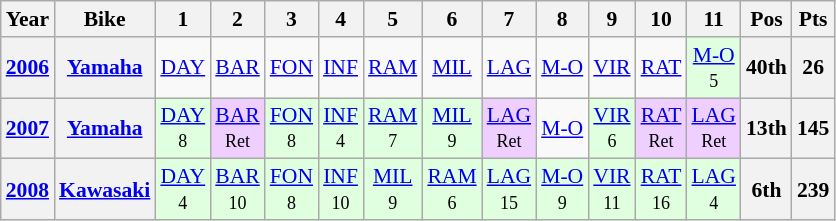<table class="wikitable" style="text-align:center; font-size:90%">
<tr>
<th>Year</th>
<th>Bike</th>
<th>1</th>
<th>2</th>
<th>3</th>
<th>4</th>
<th>5</th>
<th>6</th>
<th>7</th>
<th>8</th>
<th>9</th>
<th>10</th>
<th>11</th>
<th>Pos</th>
<th>Pts</th>
</tr>
<tr>
<th><a href='#'>2006</a></th>
<th><a href='#'>Yamaha</a></th>
<td><a href='#'>DAY</a><br></td>
<td><a href='#'>BAR</a><br></td>
<td><a href='#'>FON</a><br></td>
<td><a href='#'>INF</a><br></td>
<td><a href='#'>RAM</a><br></td>
<td><a href='#'>MIL</a><br></td>
<td><a href='#'>LAG</a><br></td>
<td><a href='#'>M-O</a><br></td>
<td><a href='#'>VIR</a><br></td>
<td><a href='#'>RAT</a><br></td>
<td style="background:#DFFFDF;"><a href='#'>M-O</a><br><small>5</small></td>
<th>40th</th>
<th>26</th>
</tr>
<tr>
<th><a href='#'>2007</a></th>
<th><a href='#'>Yamaha</a></th>
<td style="background:#DFFFDF;"><a href='#'>DAY</a><br><small>8</small></td>
<td style="background:#EFCFFF;"><a href='#'>BAR</a><br><small>Ret</small></td>
<td style="background:#DFFFDF;"><a href='#'>FON</a><br><small>8</small></td>
<td style="background:#DFFFDF;"><a href='#'>INF</a><br><small>4</small></td>
<td style="background:#DFFFDF;"><a href='#'>RAM</a><br><small>7</small></td>
<td style="background:#DFFFDF;"><a href='#'>MIL</a><br><small>9</small></td>
<td style="background:#EFCFFF;"><a href='#'>LAG</a><br><small>Ret</small></td>
<td><a href='#'>M-O</a><br><small></small></td>
<td style="background:#DFFFDF;"><a href='#'>VIR</a><br><small>6</small></td>
<td style="background:#EFCFFF;"><a href='#'>RAT</a><br><small>Ret</small></td>
<td style="background:#EFCFFF;"><a href='#'>LAG</a><br><small>Ret</small></td>
<th>13th</th>
<th>145</th>
</tr>
<tr>
<th><a href='#'>2008</a></th>
<th><a href='#'>Kawasaki</a></th>
<td style="background:#DFFFDF;"><a href='#'>DAY</a><br><small>4</small></td>
<td style="background:#DFFFDF;"><a href='#'>BAR</a><br><small>10</small></td>
<td style="background:#DFFFDF;"><a href='#'>FON</a><br><small>8</small></td>
<td style="background:#DFFFDF;"><a href='#'>INF</a><br><small>10</small></td>
<td style="background:#DFFFDF;"><a href='#'>MIL</a><br><small>9</small></td>
<td style="background:#DFFFDF;"><a href='#'>RAM</a><br><small>6</small></td>
<td style="background:#DFFFDF;"><a href='#'>LAG</a><br><small>15</small></td>
<td style="background:#DFFFDF;"><a href='#'>M-O</a><br><small>9</small></td>
<td style="background:#DFFFDF;"><a href='#'>VIR</a><br><small>11</small></td>
<td style="background:#DFFFDF;"><a href='#'>RAT</a><br><small>16</small></td>
<td style="background:#DFFFDF;"><a href='#'>LAG</a><br><small>4</small></td>
<th>6th</th>
<th>239</th>
</tr>
</table>
